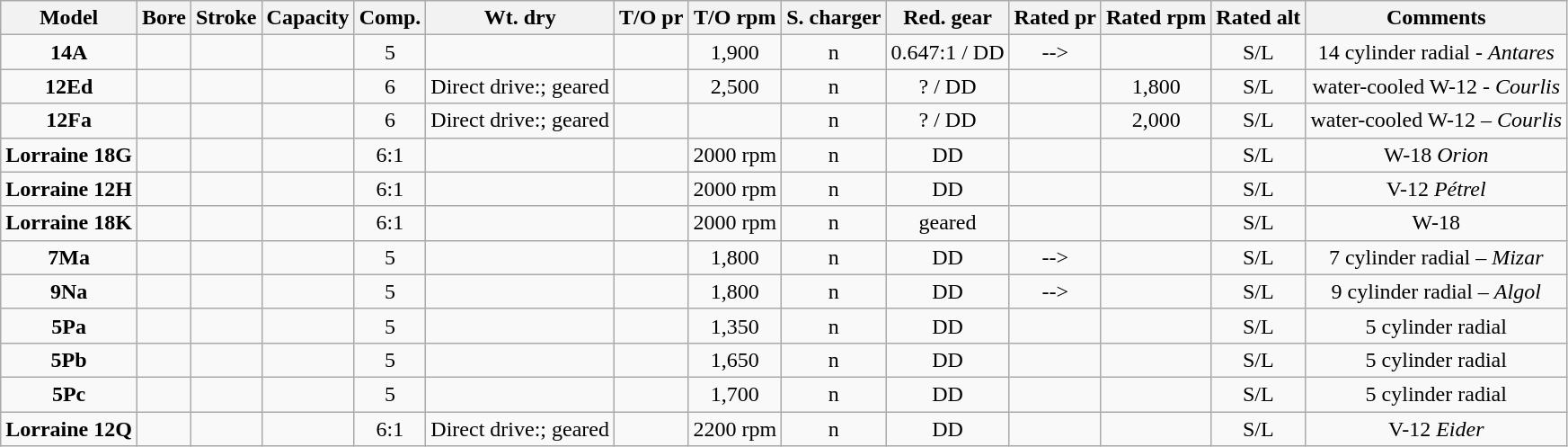<table class="wikitable" style="text-align:center;">
<tr>
<th>Model</th>
<th>Bore</th>
<th>Stroke</th>
<th>Capacity</th>
<th>Comp.</th>
<th>Wt. dry</th>
<th>T/O pr</th>
<th>T/O rpm</th>
<th>S. charger</th>
<th>Red. gear</th>
<th>Rated pr</th>
<th>Rated rpm</th>
<th>Rated alt</th>
<th>Comments</th>
</tr>
<tr>
<td><strong>14A</strong></td>
<td></td>
<td></td>
<td></td>
<td>5</td>
<td></td>
<td></td>
<td> 1,900</td>
<td>n</td>
<td>0.647:1 / DD</td>
<td>--></td>
<td></td>
<td>S/L</td>
<td>14 cylinder radial - <em>Antares</em></td>
</tr>
<tr>
<td><strong>12Ed</strong></td>
<td></td>
<td></td>
<td></td>
<td>6</td>
<td>Direct drive:; geared </td>
<td></td>
<td>2,500</td>
<td>n</td>
<td>? / DD</td>
<td></td>
<td>1,800</td>
<td>S/L</td>
<td>water-cooled W-12 - <em>Courlis</em></td>
</tr>
<tr>
<td><strong>12Fa</strong></td>
<td></td>
<td></td>
<td></td>
<td>6</td>
<td>Direct drive:; geared </td>
<td></td>
<td></td>
<td>n</td>
<td>? / DD</td>
<td></td>
<td>2,000</td>
<td>S/L</td>
<td>water-cooled W-12 – <em>Courlis</em></td>
</tr>
<tr>
<td><strong>Lorraine 18G</strong></td>
<td></td>
<td></td>
<td></td>
<td>6:1</td>
<td></td>
<td></td>
<td> 2000 rpm</td>
<td> n</td>
<td> DD</td>
<td></td>
<td></td>
<td>S/L</td>
<td> W-18 <em>Orion</em></td>
</tr>
<tr>
<td><strong>Lorraine 12H</strong></td>
<td></td>
<td></td>
<td></td>
<td>6:1</td>
<td></td>
<td></td>
<td> 2000 rpm</td>
<td> n</td>
<td> DD</td>
<td></td>
<td></td>
<td>S/L</td>
<td> V-12 <em>Pétrel</em></td>
</tr>
<tr>
<td><strong>Lorraine 18K</strong></td>
<td></td>
<td></td>
<td></td>
<td>6:1</td>
<td></td>
<td></td>
<td> 2000 rpm</td>
<td> n</td>
<td> geared</td>
<td></td>
<td></td>
<td>S/L</td>
<td> W-18</td>
</tr>
<tr>
<td><strong>7Ma</strong></td>
<td></td>
<td></td>
<td></td>
<td>5</td>
<td></td>
<td></td>
<td> 1,800</td>
<td>n</td>
<td>DD</td>
<td>--></td>
<td></td>
<td>S/L</td>
<td>7 cylinder radial – <em>Mizar</em></td>
</tr>
<tr>
<td><strong>9Na</strong></td>
<td></td>
<td></td>
<td></td>
<td>5</td>
<td></td>
<td></td>
<td> 1,800</td>
<td>n</td>
<td>DD</td>
<td>--></td>
<td></td>
<td>S/L</td>
<td>9 cylinder radial – <em>Algol</em></td>
</tr>
<tr>
<td><strong>5Pa</strong></td>
<td></td>
<td></td>
<td></td>
<td>5</td>
<td></td>
<td></td>
<td> 1,350</td>
<td>n</td>
<td>DD</td>
<td></td>
<td></td>
<td>S/L</td>
<td>5 cylinder radial</td>
</tr>
<tr>
<td><strong>5Pb</strong></td>
<td></td>
<td></td>
<td></td>
<td>5</td>
<td></td>
<td></td>
<td>1,650</td>
<td>n</td>
<td>DD</td>
<td></td>
<td></td>
<td>S/L</td>
<td>5 cylinder radial</td>
</tr>
<tr>
<td><strong>5Pc</strong></td>
<td></td>
<td></td>
<td></td>
<td>5</td>
<td></td>
<td></td>
<td> 1,700</td>
<td>n</td>
<td>DD</td>
<td></td>
<td></td>
<td>S/L</td>
<td>5 cylinder radial</td>
</tr>
<tr>
<td><strong>Lorraine 12Q</strong></td>
<td></td>
<td></td>
<td></td>
<td>6:1</td>
<td>Direct drive:; geared </td>
<td></td>
<td> 2200 rpm</td>
<td> n</td>
<td> DD</td>
<td></td>
<td></td>
<td>S/L</td>
<td> V-12 <em>Eider</em></td>
</tr>
</table>
